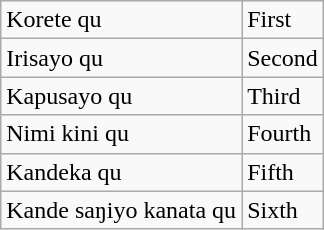<table class="wikitable">
<tr>
<td>Korete qu</td>
<td>First</td>
</tr>
<tr>
<td>Irisayo qu</td>
<td>Second</td>
</tr>
<tr>
<td>Kapusayo qu</td>
<td>Third</td>
</tr>
<tr>
<td>Nimi kini qu</td>
<td>Fourth</td>
</tr>
<tr>
<td>Kandeka qu</td>
<td>Fifth</td>
</tr>
<tr>
<td>Kande saŋiyo kanata qu</td>
<td>Sixth</td>
</tr>
</table>
